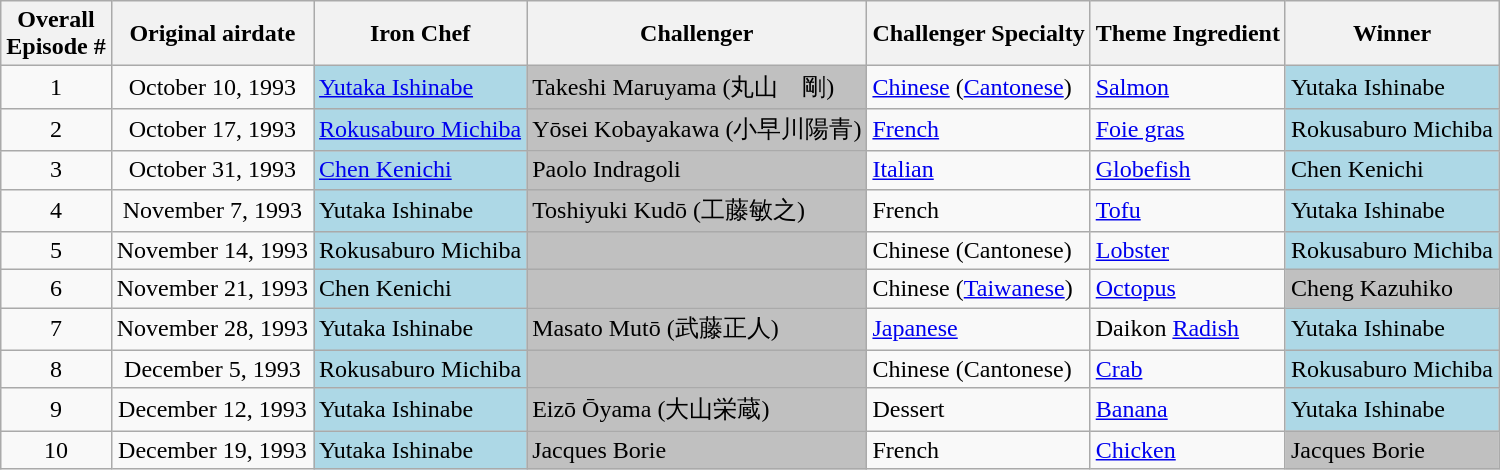<table class="wikitable">
<tr>
<th>Overall<br>Episode #</th>
<th>Original airdate</th>
<th>Iron Chef</th>
<th>Challenger</th>
<th>Challenger Specialty</th>
<th>Theme Ingredient</th>
<th>Winner</th>
</tr>
<tr>
<td align="center">1</td>
<td align="center">October 10, 1993</td>
<td bgcolor="lightblue"><a href='#'>Yutaka Ishinabe</a></td>
<td bgcolor="silver">Takeshi Maruyama (丸山　剛)</td>
<td><a href='#'>Chinese</a> (<a href='#'>Cantonese</a>)</td>
<td><a href='#'>Salmon</a></td>
<td bgcolor="lightblue">Yutaka Ishinabe</td>
</tr>
<tr>
<td align="center">2</td>
<td align="center">October 17, 1993</td>
<td bgcolor="lightblue"><a href='#'>Rokusaburo Michiba</a></td>
<td bgcolor="silver">Yōsei Kobayakawa (小早川陽青)</td>
<td><a href='#'>French</a></td>
<td><a href='#'>Foie gras</a></td>
<td bgcolor="lightblue">Rokusaburo Michiba</td>
</tr>
<tr>
<td align="center">3</td>
<td align="center">October 31, 1993</td>
<td bgcolor="lightblue"><a href='#'>Chen Kenichi</a></td>
<td bgcolor="silver"> Paolo Indragoli</td>
<td><a href='#'>Italian</a></td>
<td><a href='#'>Globefish</a></td>
<td bgcolor="lightblue">Chen Kenichi</td>
</tr>
<tr>
<td align="center">4</td>
<td align="center">November 7, 1993</td>
<td bgcolor="lightblue">Yutaka Ishinabe</td>
<td bgcolor="silver">Toshiyuki Kudō (工藤敏之)</td>
<td>French</td>
<td><a href='#'>Tofu</a></td>
<td bgcolor="lightblue">Yutaka Ishinabe</td>
</tr>
<tr>
<td align="center">5</td>
<td align="center">November 14, 1993</td>
<td bgcolor="lightblue">Rokusaburo Michiba</td>
<td bgcolor="silver"></td>
<td>Chinese (Cantonese)</td>
<td><a href='#'>Lobster</a></td>
<td bgcolor="lightblue">Rokusaburo Michiba</td>
</tr>
<tr>
<td align="center">6</td>
<td align="center">November 21, 1993</td>
<td bgcolor="lightblue">Chen Kenichi</td>
<td bgcolor="silver"></td>
<td>Chinese (<a href='#'>Taiwanese</a>)</td>
<td><a href='#'>Octopus</a></td>
<td bgcolor="silver">Cheng Kazuhiko</td>
</tr>
<tr>
<td align="center">7</td>
<td align="center">November 28, 1993</td>
<td bgcolor="lightblue">Yutaka Ishinabe</td>
<td bgcolor="silver">Masato Mutō (武藤正人)</td>
<td><a href='#'>Japanese</a></td>
<td>Daikon <a href='#'>Radish</a></td>
<td bgcolor="lightblue">Yutaka Ishinabe</td>
</tr>
<tr>
<td align="center">8</td>
<td align="center">December 5, 1993</td>
<td bgcolor="lightblue">Rokusaburo Michiba</td>
<td bgcolor="silver"></td>
<td>Chinese (Cantonese)</td>
<td><a href='#'>Crab</a></td>
<td bgcolor="lightblue">Rokusaburo Michiba</td>
</tr>
<tr>
<td align="center">9</td>
<td align="center">December 12, 1993</td>
<td bgcolor="lightblue">Yutaka Ishinabe</td>
<td bgcolor="silver">Eizō Ōyama (大山栄蔵)</td>
<td>Dessert</td>
<td><a href='#'>Banana</a></td>
<td bgcolor="lightblue">Yutaka Ishinabe</td>
</tr>
<tr>
<td align="center">10</td>
<td align="center">December 19, 1993</td>
<td bgcolor="lightblue">Yutaka Ishinabe</td>
<td bgcolor="silver"> Jacques Borie</td>
<td>French</td>
<td><a href='#'>Chicken</a></td>
<td bgcolor="silver">Jacques Borie</td>
</tr>
</table>
